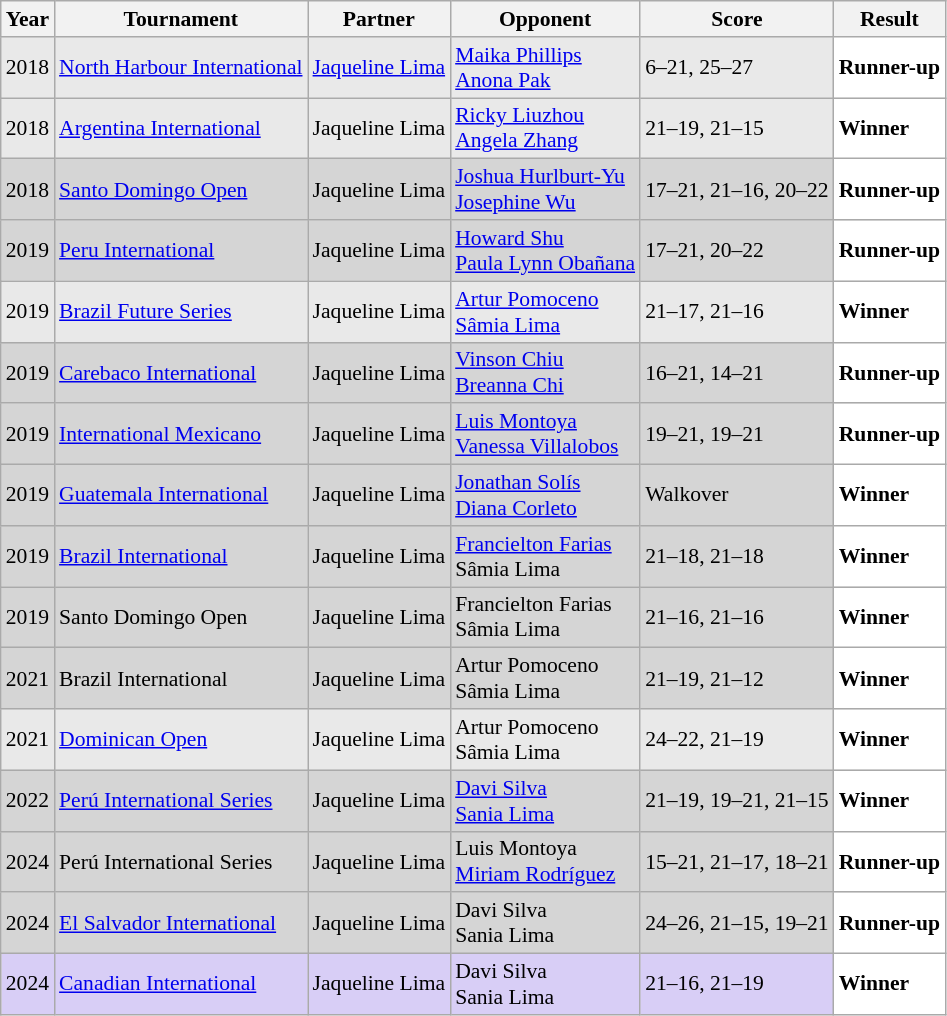<table class="sortable wikitable" style="font-size: 90%;">
<tr>
<th>Year</th>
<th>Tournament</th>
<th>Partner</th>
<th>Opponent</th>
<th>Score</th>
<th>Result</th>
</tr>
<tr style="background:#E9E9E9">
<td align="center">2018</td>
<td align="left"><a href='#'>North Harbour International</a></td>
<td align="left"> <a href='#'>Jaqueline Lima</a></td>
<td align="left"> <a href='#'>Maika Phillips</a><br> <a href='#'>Anona Pak</a></td>
<td align="left">6–21, 25–27</td>
<td style="text-align:left; background:white"> <strong>Runner-up</strong></td>
</tr>
<tr style="background:#E9E9E9">
<td align="center">2018</td>
<td align="left"><a href='#'>Argentina International</a></td>
<td align="left"> Jaqueline Lima</td>
<td align="left"> <a href='#'>Ricky Liuzhou</a><br> <a href='#'>Angela Zhang</a></td>
<td align="left">21–19, 21–15</td>
<td style="text-align:left; background:white"> <strong>Winner</strong></td>
</tr>
<tr style="background:#D5D5D5">
<td align="center">2018</td>
<td align="left"><a href='#'>Santo Domingo Open</a></td>
<td align="left"> Jaqueline Lima</td>
<td align="left"> <a href='#'>Joshua Hurlburt-Yu</a><br> <a href='#'>Josephine Wu</a></td>
<td align="left">17–21, 21–16, 20–22</td>
<td style="text-align:left; background:white"> <strong>Runner-up</strong></td>
</tr>
<tr style="background:#D5D5D5">
<td align="center">2019</td>
<td align="left"><a href='#'>Peru International</a></td>
<td align="left"> Jaqueline Lima</td>
<td align="left"> <a href='#'>Howard Shu</a><br> <a href='#'>Paula Lynn Obañana</a></td>
<td align="left">17–21, 20–22</td>
<td style="text-align:left; background:white"> <strong>Runner-up</strong></td>
</tr>
<tr style="background:#E9E9E9">
<td align="center">2019</td>
<td align="left"><a href='#'>Brazil Future Series</a></td>
<td align="left"> Jaqueline Lima</td>
<td align="left"> <a href='#'>Artur Pomoceno</a><br> <a href='#'>Sâmia Lima</a></td>
<td align="left">21–17, 21–16</td>
<td style="text-align:left; background:white"> <strong>Winner</strong></td>
</tr>
<tr style="background:#D5D5D5">
<td align="center">2019</td>
<td align="left"><a href='#'>Carebaco International</a></td>
<td align="left"> Jaqueline Lima</td>
<td align="left"> <a href='#'>Vinson Chiu</a><br> <a href='#'>Breanna Chi</a></td>
<td align="left">16–21, 14–21</td>
<td style="text-align:left; background:white"> <strong>Runner-up</strong></td>
</tr>
<tr style="background:#D5D5D5">
<td align="center">2019</td>
<td align="left"><a href='#'>International Mexicano</a></td>
<td align="left"> Jaqueline Lima</td>
<td align="left"> <a href='#'>Luis Montoya</a><br> <a href='#'>Vanessa Villalobos</a></td>
<td align="left">19–21, 19–21</td>
<td style="text-align:left; background:white"> <strong>Runner-up</strong></td>
</tr>
<tr style="background:#D5D5D5">
<td align="center">2019</td>
<td align="left"><a href='#'>Guatemala International</a></td>
<td align="left"> Jaqueline Lima</td>
<td align="left"> <a href='#'>Jonathan Solís</a><br> <a href='#'>Diana Corleto</a></td>
<td align="left">Walkover</td>
<td style="text-align:left; background:white"> <strong>Winner</strong></td>
</tr>
<tr style="background:#D5D5D5">
<td align="center">2019</td>
<td align="left"><a href='#'>Brazil International</a></td>
<td align="left"> Jaqueline Lima</td>
<td align="left"> <a href='#'>Francielton Farias</a><br> Sâmia Lima</td>
<td align="left">21–18, 21–18</td>
<td style="text-align:left; background:white"> <strong>Winner</strong></td>
</tr>
<tr style="background:#D5D5D5">
<td align="center">2019</td>
<td align="left">Santo Domingo Open</td>
<td align="left"> Jaqueline Lima</td>
<td align="left"> Francielton Farias<br> Sâmia Lima</td>
<td align="left">21–16, 21–16</td>
<td style="text-align:left; background:white"> <strong>Winner</strong></td>
</tr>
<tr style="background:#D5D5D5">
<td align="center">2021</td>
<td align="left">Brazil International</td>
<td align="left"> Jaqueline Lima</td>
<td align="left"> Artur Pomoceno<br> Sâmia Lima</td>
<td align="left">21–19, 21–12</td>
<td style="text-align:left; background:white"> <strong>Winner</strong></td>
</tr>
<tr style="background:#E9E9E9">
<td align="center">2021</td>
<td align="left"><a href='#'>Dominican Open</a></td>
<td align="left"> Jaqueline Lima</td>
<td align="left"> Artur Pomoceno<br> Sâmia Lima</td>
<td align="left">24–22, 21–19</td>
<td style="text-align:left; background:white"> <strong>Winner</strong></td>
</tr>
<tr style="background:#D5D5D5">
<td align="center">2022</td>
<td align="left"><a href='#'>Perú International Series</a></td>
<td align="left"> Jaqueline Lima</td>
<td align="left"> <a href='#'>Davi Silva</a><br> <a href='#'>Sania Lima</a></td>
<td align="left">21–19, 19–21, 21–15</td>
<td style="text-align:left; background:white"> <strong>Winner</strong></td>
</tr>
<tr style="background:#D5D5D5">
<td align="center">2024</td>
<td align="left">Perú International Series</td>
<td align="left"> Jaqueline Lima</td>
<td align="left"> Luis Montoya<br> <a href='#'>Miriam Rodríguez</a></td>
<td align="left">15–21, 21–17, 18–21</td>
<td style="text-align:left; background:white"> <strong>Runner-up</strong></td>
</tr>
<tr style="background:#D5D5D5">
<td align="center">2024</td>
<td align="left"><a href='#'>El Salvador International</a></td>
<td align="left"> Jaqueline Lima</td>
<td align="left"> Davi Silva<br> Sania Lima</td>
<td align="left">24–26, 21–15, 19–21</td>
<td style="text-align:left; background:white"> <strong>Runner-up</strong></td>
</tr>
<tr style="background:#D8CEF6">
<td align="center">2024</td>
<td align="left"><a href='#'>Canadian International</a></td>
<td align="left"> Jaqueline Lima</td>
<td align="left"> Davi Silva<br> Sania Lima</td>
<td align="left">21–16, 21–19</td>
<td style="text-align:left; background:white"> <strong>Winner</strong></td>
</tr>
</table>
